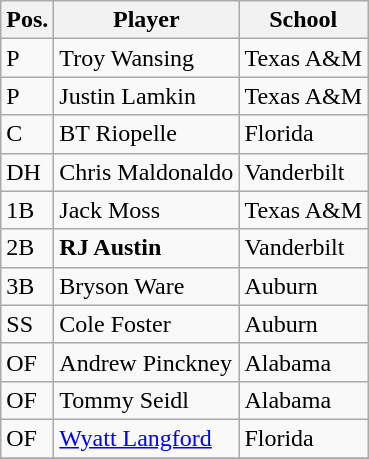<table class=wikitable>
<tr>
<th>Pos.</th>
<th>Player</th>
<th>School</th>
</tr>
<tr>
<td>P</td>
<td>Troy Wansing</td>
<td>Texas A&M</td>
</tr>
<tr>
<td>P</td>
<td>Justin Lamkin</td>
<td>Texas A&M</td>
</tr>
<tr>
<td>C</td>
<td>BT Riopelle</td>
<td>Florida</td>
</tr>
<tr>
<td>DH</td>
<td>Chris Maldonaldo</td>
<td>Vanderbilt</td>
</tr>
<tr>
<td>1B</td>
<td>Jack Moss</td>
<td>Texas A&M</td>
</tr>
<tr>
<td>2B</td>
<td><strong>RJ Austin</strong></td>
<td>Vanderbilt</td>
</tr>
<tr>
<td>3B</td>
<td>Bryson Ware</td>
<td>Auburn</td>
</tr>
<tr>
<td>SS</td>
<td>Cole Foster</td>
<td>Auburn</td>
</tr>
<tr>
<td>OF</td>
<td>Andrew Pinckney</td>
<td>Alabama</td>
</tr>
<tr>
<td>OF</td>
<td>Tommy Seidl</td>
<td>Alabama</td>
</tr>
<tr>
<td>OF</td>
<td><a href='#'>Wyatt Langford</a></td>
<td>Florida</td>
</tr>
<tr>
</tr>
</table>
